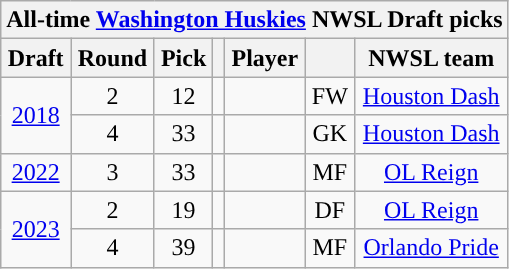<table class="wikitable sortable" style="text-align: center;">
<tr>
<th colspan="7" style="background:#">All-time <a href='#'><span>Washington Huskies</span></a> NWSL Draft picks</th>
</tr>
<tr>
<th scope="col">Draft</th>
<th scope="col">Round</th>
<th scope="col">Pick</th>
<th scope="col"></th>
<th scope="col">Player</th>
<th scope="col"></th>
<th scope="col">NWSL team</th>
</tr>
<tr>
<td rowspan="2"><a href='#'>2018</a></td>
<td>2</td>
<td>12</td>
<td></td>
<td></td>
<td>FW</td>
<td><a href='#'>Houston Dash</a></td>
</tr>
<tr>
<td>4</td>
<td>33</td>
<td></td>
<td></td>
<td>GK</td>
<td><a href='#'>Houston Dash</a></td>
</tr>
<tr>
<td><a href='#'>2022</a></td>
<td>3</td>
<td>33</td>
<td></td>
<td></td>
<td>MF</td>
<td><a href='#'>OL Reign</a></td>
</tr>
<tr>
<td rowspan="2"><a href='#'>2023</a></td>
<td>2</td>
<td>19</td>
<td></td>
<td></td>
<td>DF</td>
<td><a href='#'>OL Reign</a></td>
</tr>
<tr>
<td>4</td>
<td>39</td>
<td></td>
<td></td>
<td>MF</td>
<td><a href='#'>Orlando Pride</a></td>
</tr>
</table>
